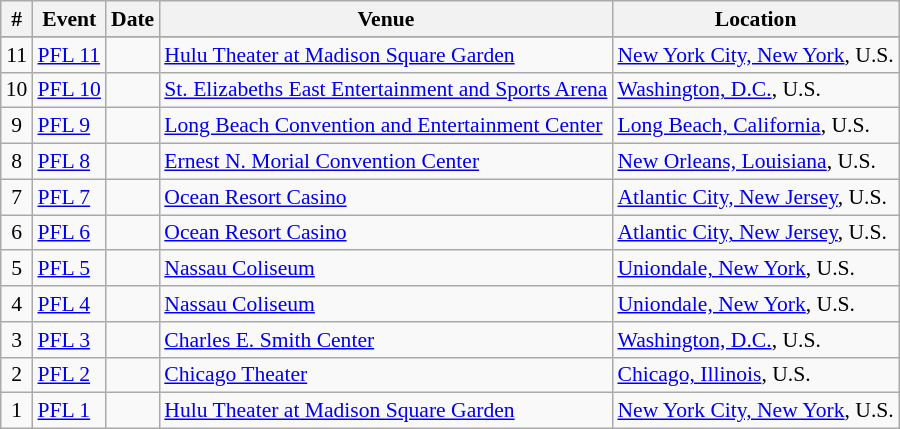<table class="sortable wikitable succession-box" style="font-size:90%;">
<tr>
<th scope="col">#</th>
<th scope="col">Event</th>
<th scope="col">Date</th>
<th scope="col">Venue</th>
<th scope="col">Location</th>
</tr>
<tr>
</tr>
<tr>
<td align=center>11</td>
<td><a href='#'>PFL 11</a></td>
<td></td>
<td><a href='#'>Hulu Theater at Madison Square Garden</a></td>
<td><a href='#'>New York City, New York</a>, U.S.</td>
</tr>
<tr>
<td align=center>10</td>
<td><a href='#'>PFL 10</a></td>
<td></td>
<td><a href='#'>St. Elizabeths East Entertainment and Sports Arena</a></td>
<td><a href='#'>Washington, D.C.</a>, U.S.</td>
</tr>
<tr>
<td align=center>9</td>
<td><a href='#'>PFL 9</a></td>
<td></td>
<td><a href='#'>Long Beach Convention and Entertainment Center</a></td>
<td><a href='#'>Long Beach, California</a>, U.S.</td>
</tr>
<tr>
<td align=center>8</td>
<td><a href='#'>PFL 8</a></td>
<td></td>
<td><a href='#'>Ernest N. Morial Convention Center</a></td>
<td><a href='#'>New Orleans, Louisiana</a>, U.S.</td>
</tr>
<tr>
<td align=center>7</td>
<td><a href='#'>PFL 7</a></td>
<td></td>
<td><a href='#'>Ocean Resort Casino</a></td>
<td><a href='#'>Atlantic City, New Jersey</a>, U.S.</td>
</tr>
<tr>
<td align=center>6</td>
<td><a href='#'>PFL 6</a></td>
<td></td>
<td><a href='#'>Ocean Resort Casino</a></td>
<td><a href='#'>Atlantic City, New Jersey</a>, U.S.</td>
</tr>
<tr>
<td align=center>5</td>
<td><a href='#'>PFL 5</a></td>
<td></td>
<td><a href='#'>Nassau Coliseum</a></td>
<td><a href='#'>Uniondale, New York</a>, U.S.</td>
</tr>
<tr>
<td align=center>4</td>
<td><a href='#'>PFL 4</a></td>
<td></td>
<td><a href='#'>Nassau Coliseum</a></td>
<td><a href='#'>Uniondale, New York</a>, U.S.</td>
</tr>
<tr>
<td align=center>3</td>
<td><a href='#'>PFL 3</a></td>
<td></td>
<td><a href='#'>Charles E. Smith Center</a></td>
<td><a href='#'>Washington, D.C.</a>, U.S.</td>
</tr>
<tr>
<td align=center>2</td>
<td><a href='#'>PFL 2</a></td>
<td></td>
<td><a href='#'>Chicago Theater</a></td>
<td><a href='#'>Chicago, Illinois</a>, U.S.</td>
</tr>
<tr>
<td align=center>1</td>
<td><a href='#'>PFL 1</a></td>
<td></td>
<td><a href='#'>Hulu Theater at Madison Square Garden</a></td>
<td><a href='#'>New York City, New York</a>, U.S.</td>
</tr>
</table>
